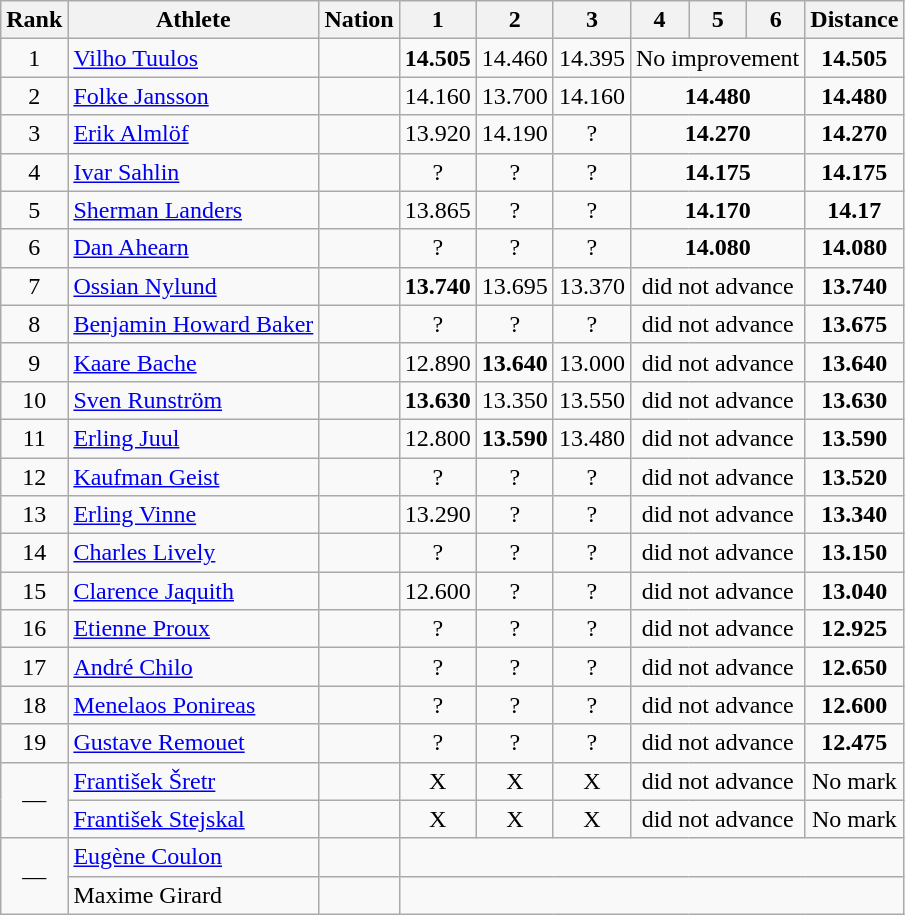<table class="wikitable sortable" style="text-align:center">
<tr>
<th>Rank</th>
<th>Athlete</th>
<th>Nation</th>
<th>1</th>
<th>2</th>
<th>3</th>
<th>4</th>
<th>5</th>
<th>6</th>
<th>Distance</th>
</tr>
<tr>
<td>1</td>
<td align=left><a href='#'>Vilho Tuulos</a></td>
<td align=left></td>
<td><strong>14.505</strong></td>
<td>14.460</td>
<td>14.395</td>
<td colspan=3 data-sort-value=14.505>No improvement</td>
<td><strong>14.505</strong></td>
</tr>
<tr>
<td>2</td>
<td align=left><a href='#'>Folke Jansson</a></td>
<td align=left></td>
<td>14.160</td>
<td>13.700</td>
<td>14.160</td>
<td colspan=3><strong>14.480</strong></td>
<td><strong>14.480</strong></td>
</tr>
<tr>
<td>3</td>
<td align=left><a href='#'>Erik Almlöf</a></td>
<td align=left></td>
<td>13.920</td>
<td>14.190</td>
<td data-sort-value=1.00>?</td>
<td colspan=3><strong>14.270</strong></td>
<td><strong>14.270</strong></td>
</tr>
<tr>
<td>4</td>
<td align=left><a href='#'>Ivar Sahlin</a></td>
<td align=left></td>
<td data-sort-value=13.860>?</td>
<td data-sort-value=13.860>?</td>
<td data-sort-value=13.860>?</td>
<td colspan=3><strong>14.175</strong></td>
<td><strong>14.175</strong></td>
</tr>
<tr>
<td>5</td>
<td align=left><a href='#'>Sherman Landers</a></td>
<td align=left></td>
<td>13.865</td>
<td data-sort-value=14.000>?</td>
<td data-sort-value=14.000>?</td>
<td colspan=3><strong>14.170</strong></td>
<td><strong>14.17</strong></td>
</tr>
<tr>
<td>6</td>
<td align=left><a href='#'>Dan Ahearn</a></td>
<td align=left></td>
<td data-sort-value=13.750>?</td>
<td data-sort-value=13.750>?</td>
<td data-sort-value=13.750>?</td>
<td colspan=3><strong>14.080</strong></td>
<td><strong>14.080</strong></td>
</tr>
<tr>
<td>7</td>
<td align=left><a href='#'>Ossian Nylund</a></td>
<td align=left></td>
<td><strong>13.740</strong></td>
<td>13.695</td>
<td>13.370</td>
<td data-sort-value=0.00 colspan=3>did not advance</td>
<td><strong>13.740</strong></td>
</tr>
<tr>
<td>8</td>
<td align=left><a href='#'>Benjamin Howard Baker</a></td>
<td align=left></td>
<td data-sort-value=13.675>?</td>
<td data-sort-value=13.675>?</td>
<td data-sort-value=13.675>?</td>
<td data-sort-value=0.00 colspan=3>did not advance</td>
<td><strong>13.675</strong></td>
</tr>
<tr>
<td>9</td>
<td align=left><a href='#'>Kaare Bache</a></td>
<td align=left></td>
<td>12.890</td>
<td><strong>13.640</strong></td>
<td>13.000</td>
<td data-sort-value=0.00 colspan=3>did not advance</td>
<td><strong>13.640</strong></td>
</tr>
<tr>
<td>10</td>
<td align=left><a href='#'>Sven Runström</a></td>
<td align=left></td>
<td><strong>13.630</strong></td>
<td>13.350</td>
<td>13.550</td>
<td data-sort-value=0.00 colspan=3>did not advance</td>
<td><strong>13.630</strong></td>
</tr>
<tr>
<td>11</td>
<td align=left><a href='#'>Erling Juul</a></td>
<td align=left></td>
<td>12.800</td>
<td><strong>13.590</strong></td>
<td>13.480</td>
<td data-sort-value=0.00 colspan=3>did not advance</td>
<td><strong>13.590</strong></td>
</tr>
<tr>
<td>12</td>
<td align=left><a href='#'>Kaufman Geist</a></td>
<td align=left></td>
<td data-sort-value=13.520>?</td>
<td data-sort-value=13.520>?</td>
<td data-sort-value=13.520>?</td>
<td data-sort-value=0.00 colspan=3>did not advance</td>
<td><strong>13.520</strong></td>
</tr>
<tr>
<td>13</td>
<td align=left><a href='#'>Erling Vinne</a></td>
<td align=left></td>
<td>13.290</td>
<td data-sort-value=13.340>?</td>
<td data-sort-value=13.340>?</td>
<td data-sort-value=0.00 colspan=3>did not advance</td>
<td><strong>13.340</strong></td>
</tr>
<tr>
<td>14</td>
<td align=left><a href='#'>Charles Lively</a></td>
<td align=left></td>
<td data-sort-value=13.150>?</td>
<td data-sort-value=13.150>?</td>
<td data-sort-value=13.150>?</td>
<td data-sort-value=0.00 colspan=3>did not advance</td>
<td><strong>13.150</strong></td>
</tr>
<tr>
<td>15</td>
<td align=left><a href='#'>Clarence Jaquith</a></td>
<td align=left></td>
<td>12.600</td>
<td data-sort-value=13.040>?</td>
<td data-sort-value=13.040>?</td>
<td data-sort-value=0.00 colspan=3>did not advance</td>
<td><strong>13.040</strong></td>
</tr>
<tr>
<td>16</td>
<td align=left><a href='#'>Etienne Proux</a></td>
<td align=left></td>
<td data-sort-value=12.925>?</td>
<td data-sort-value=12.925>?</td>
<td data-sort-value=12.925>?</td>
<td data-sort-value=0.00 colspan=3>did not advance</td>
<td><strong>12.925</strong></td>
</tr>
<tr>
<td>17</td>
<td align=left><a href='#'>André Chilo</a></td>
<td align=left></td>
<td data-sort-value=12.650>?</td>
<td data-sort-value=12.650>?</td>
<td data-sort-value=12.650>?</td>
<td data-sort-value=0.00 colspan=3>did not advance</td>
<td><strong>12.650</strong></td>
</tr>
<tr>
<td>18</td>
<td align=left><a href='#'>Menelaos Ponireas</a></td>
<td align=left></td>
<td data-sort-value=12.600>?</td>
<td data-sort-value=12.600>?</td>
<td data-sort-value=12.600>?</td>
<td data-sort-value=0.00 colspan=3>did not advance</td>
<td><strong>12.600</strong></td>
</tr>
<tr>
<td>19</td>
<td align=left><a href='#'>Gustave Remouet</a></td>
<td align=left></td>
<td data-sort-value=12.475>?</td>
<td data-sort-value=12.475>?</td>
<td data-sort-value=12.475>?</td>
<td data-sort-value=0.00 colspan=3>did not advance</td>
<td><strong>12.475</strong></td>
</tr>
<tr>
<td rowspan=2>—</td>
<td align=left><a href='#'>František Šretr</a></td>
<td align=left></td>
<td data-sort-value=1.00>X</td>
<td data-sort-value=1.00>X</td>
<td data-sort-value=1.00>X</td>
<td data-sort-value=0.00 colspan=3>did not advance</td>
<td data-sort-value=1.00>No mark</td>
</tr>
<tr>
<td align=left><a href='#'>František Stejskal</a></td>
<td align=left></td>
<td data-sort-value=1.00>X</td>
<td data-sort-value=1.00>X</td>
<td data-sort-value=1.00>X</td>
<td data-sort-value=0.00 colspan=3>did not advance</td>
<td data-sort-value=1.00>No mark</td>
</tr>
<tr>
<td rowspan=2 data-sort-value=22>—</td>
<td align=left><a href='#'>Eugène Coulon</a></td>
<td align=left></td>
<td data-sort-value=0.00 colspan=7></td>
</tr>
<tr>
<td align=left>Maxime Girard</td>
<td align=left></td>
<td data-sort-value=0.00 colspan=7></td>
</tr>
</table>
